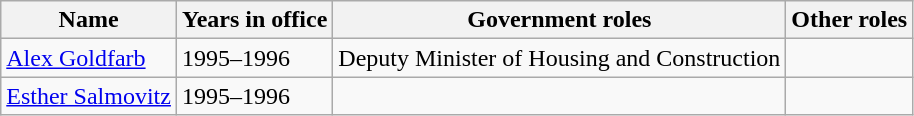<table class=wikitable style=text-align:left>
<tr>
<th>Name</th>
<th>Years in office</th>
<th>Government roles</th>
<th>Other roles</th>
</tr>
<tr>
<td><a href='#'>Alex Goldfarb</a></td>
<td>1995–1996</td>
<td>Deputy Minister of Housing and Construction</td>
<td></td>
</tr>
<tr>
<td><a href='#'>Esther Salmovitz</a></td>
<td>1995–1996</td>
<td></td>
<td></td>
</tr>
</table>
